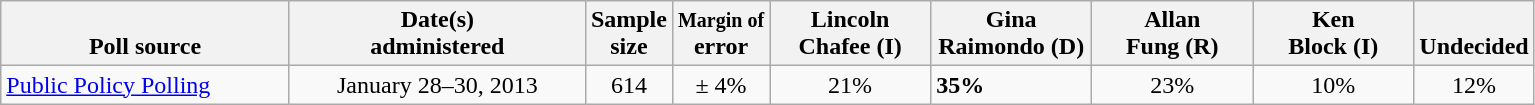<table class="wikitable">
<tr valign= bottom>
<th style="width:185px;">Poll source</th>
<th style="width:190px;">Date(s)<br>administered</th>
<th class=small>Sample<br>size</th>
<th><small>Margin of</small><br>error</th>
<th style="width:100px;">Lincoln<br>Chafee (I)</th>
<th style="width:100px;">Gina<br>Raimondo (D)</th>
<th style="width:100px;">Allan<br>Fung (R)</th>
<th style="width:100px;">Ken<br>Block (I)</th>
<th style="width:40px;">Undecided</th>
</tr>
<tr>
<td><a href='#'>Public Policy Polling</a></td>
<td align=center>January 28–30, 2013</td>
<td align=center>614</td>
<td align=center>± 4%</td>
<td align=center>21%</td>
<td><strong>35%</strong></td>
<td align=center>23%</td>
<td align=center>10%</td>
<td align=center>12%</td>
</tr>
</table>
